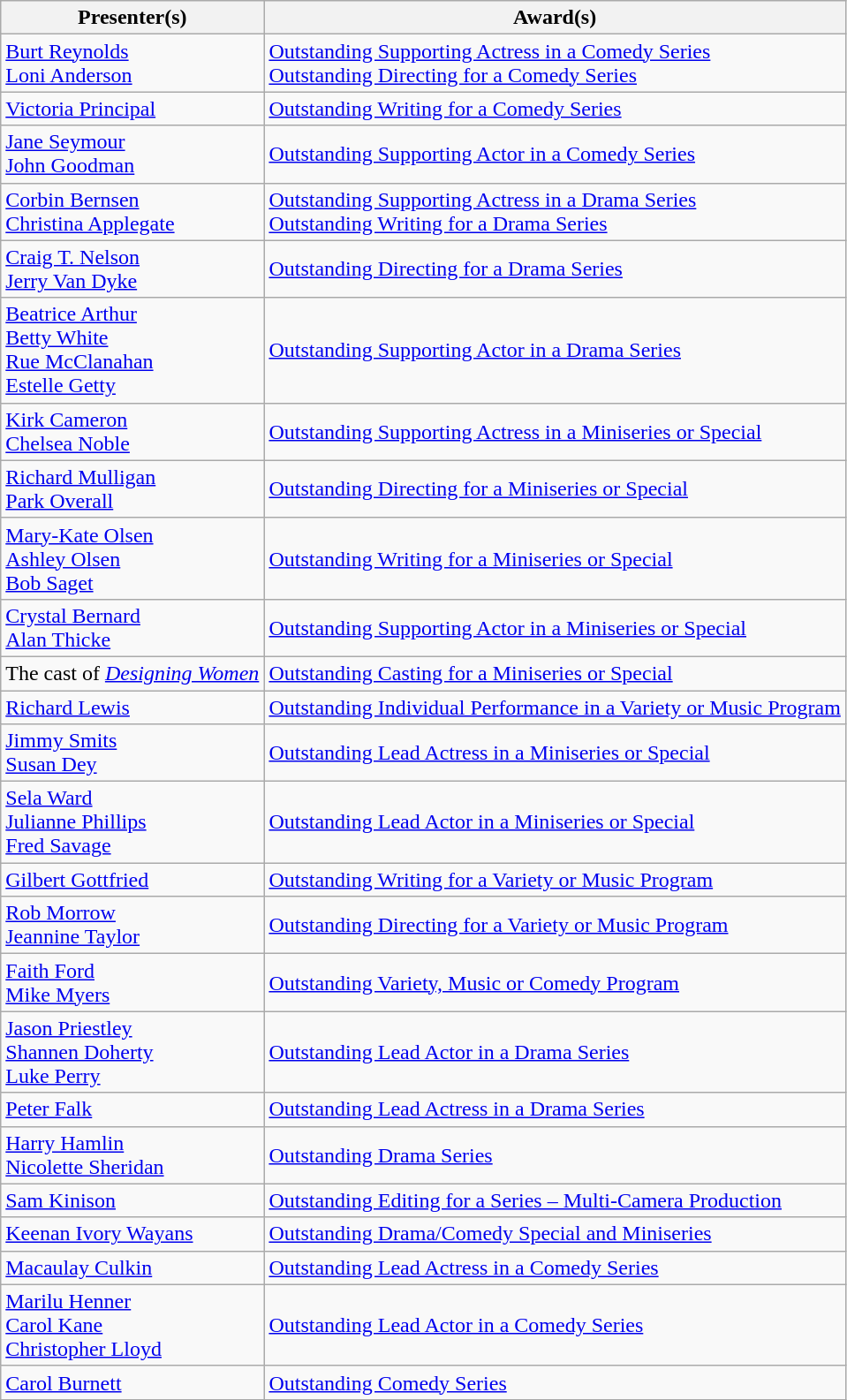<table class="wikitable">
<tr>
<th>Presenter(s)</th>
<th>Award(s)</th>
</tr>
<tr>
<td><a href='#'>Burt Reynolds</a><br><a href='#'>Loni Anderson</a></td>
<td><a href='#'>Outstanding Supporting Actress in a Comedy Series</a><br><a href='#'>Outstanding Directing for a Comedy Series</a></td>
</tr>
<tr>
<td><a href='#'>Victoria Principal</a></td>
<td><a href='#'>Outstanding Writing for a Comedy Series</a></td>
</tr>
<tr>
<td><a href='#'>Jane Seymour</a><br><a href='#'>John Goodman</a></td>
<td><a href='#'>Outstanding Supporting Actor in a Comedy Series</a></td>
</tr>
<tr>
<td><a href='#'>Corbin Bernsen</a><br><a href='#'>Christina Applegate</a></td>
<td><a href='#'>Outstanding Supporting Actress in a Drama Series</a><br><a href='#'>Outstanding Writing for a Drama Series</a></td>
</tr>
<tr>
<td><a href='#'>Craig T. Nelson</a><br><a href='#'>Jerry Van Dyke</a></td>
<td><a href='#'>Outstanding Directing for a Drama Series</a></td>
</tr>
<tr>
<td><a href='#'>Beatrice Arthur</a><br><a href='#'>Betty White</a><br><a href='#'>Rue McClanahan</a><br><a href='#'>Estelle Getty</a></td>
<td><a href='#'>Outstanding Supporting Actor in a Drama Series</a></td>
</tr>
<tr>
<td><a href='#'>Kirk Cameron</a><br><a href='#'>Chelsea Noble</a></td>
<td><a href='#'>Outstanding Supporting Actress in a Miniseries or Special</a></td>
</tr>
<tr>
<td><a href='#'>Richard Mulligan</a><br><a href='#'>Park Overall</a></td>
<td><a href='#'>Outstanding Directing for a Miniseries or Special</a></td>
</tr>
<tr>
<td><a href='#'>Mary-Kate Olsen</a><br><a href='#'>Ashley Olsen</a><br><a href='#'>Bob Saget</a></td>
<td><a href='#'>Outstanding Writing for a Miniseries or Special</a></td>
</tr>
<tr>
<td><a href='#'>Crystal Bernard</a><br><a href='#'>Alan Thicke</a></td>
<td><a href='#'>Outstanding Supporting Actor in a Miniseries or Special</a></td>
</tr>
<tr>
<td>The cast of <em><a href='#'>Designing Women</a></em></td>
<td><a href='#'>Outstanding Casting for a Miniseries or Special</a></td>
</tr>
<tr>
<td><a href='#'>Richard Lewis</a></td>
<td><a href='#'>Outstanding Individual Performance in a Variety or Music Program</a></td>
</tr>
<tr>
<td><a href='#'>Jimmy Smits</a><br><a href='#'>Susan Dey</a></td>
<td><a href='#'>Outstanding Lead Actress in a Miniseries or Special</a></td>
</tr>
<tr>
<td><a href='#'>Sela Ward</a><br><a href='#'>Julianne Phillips</a><br><a href='#'>Fred Savage</a></td>
<td><a href='#'>Outstanding Lead Actor in a Miniseries or Special</a></td>
</tr>
<tr>
<td><a href='#'>Gilbert Gottfried</a></td>
<td><a href='#'>Outstanding Writing for a Variety or Music Program</a></td>
</tr>
<tr>
<td><a href='#'>Rob Morrow</a><br><a href='#'>Jeannine Taylor</a></td>
<td><a href='#'>Outstanding Directing for a Variety or Music Program</a></td>
</tr>
<tr>
<td><a href='#'>Faith Ford</a><br><a href='#'>Mike Myers</a></td>
<td><a href='#'>Outstanding Variety, Music or Comedy Program</a></td>
</tr>
<tr>
<td><a href='#'>Jason Priestley</a><br><a href='#'>Shannen Doherty</a><br><a href='#'>Luke Perry</a></td>
<td><a href='#'>Outstanding Lead Actor in a Drama Series</a></td>
</tr>
<tr>
<td><a href='#'>Peter Falk</a></td>
<td><a href='#'>Outstanding Lead Actress in a Drama Series</a></td>
</tr>
<tr>
<td><a href='#'>Harry Hamlin</a><br><a href='#'>Nicolette Sheridan</a></td>
<td><a href='#'>Outstanding Drama Series</a></td>
</tr>
<tr>
<td><a href='#'>Sam Kinison</a></td>
<td><a href='#'>Outstanding Editing for a Series – Multi-Camera Production</a></td>
</tr>
<tr>
<td><a href='#'>Keenan Ivory Wayans</a></td>
<td><a href='#'>Outstanding Drama/Comedy Special and Miniseries</a></td>
</tr>
<tr>
<td><a href='#'>Macaulay Culkin</a></td>
<td><a href='#'>Outstanding Lead Actress in a Comedy Series</a></td>
</tr>
<tr>
<td><a href='#'>Marilu Henner</a><br><a href='#'>Carol Kane</a><br><a href='#'>Christopher Lloyd</a></td>
<td><a href='#'>Outstanding Lead Actor in a Comedy Series</a></td>
</tr>
<tr>
<td><a href='#'>Carol Burnett</a></td>
<td><a href='#'>Outstanding Comedy Series</a></td>
</tr>
</table>
